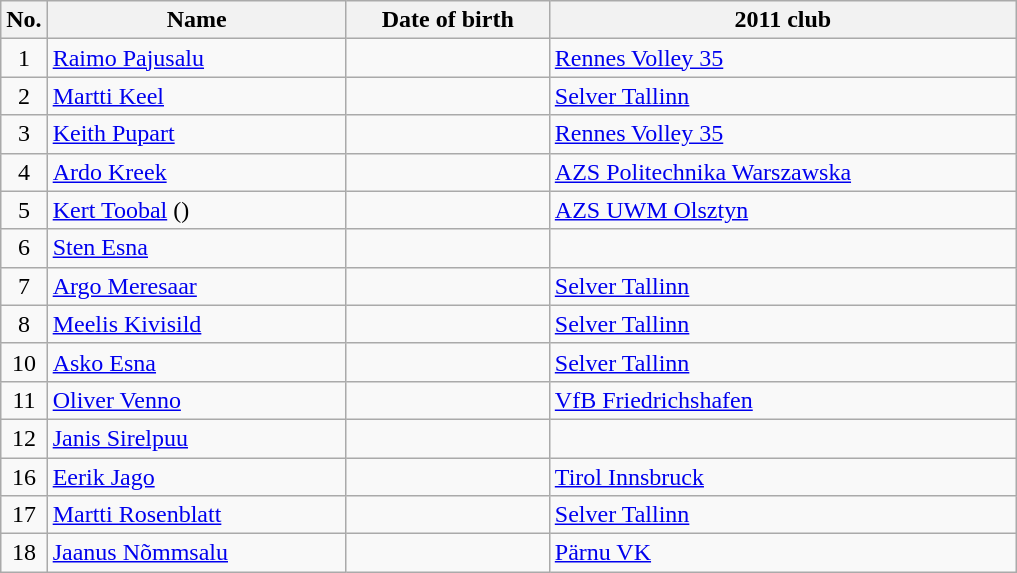<table class="wikitable sortable" style="font-size:100%; text-align:center;">
<tr>
<th>No.</th>
<th style="width:12em">Name</th>
<th style="width:8em">Date of birth</th>
<th style="width:19em">2011 club</th>
</tr>
<tr>
<td>1</td>
<td align=left><a href='#'>Raimo Pajusalu</a></td>
<td align=right></td>
<td align=left> <a href='#'>Rennes Volley 35</a></td>
</tr>
<tr>
<td>2</td>
<td align=left><a href='#'>Martti Keel</a></td>
<td align=right></td>
<td align=left> <a href='#'>Selver Tallinn</a></td>
</tr>
<tr>
<td>3</td>
<td align=left><a href='#'>Keith Pupart</a></td>
<td align=right></td>
<td align=left> <a href='#'>Rennes Volley 35</a></td>
</tr>
<tr>
<td>4</td>
<td align=left><a href='#'>Ardo Kreek</a></td>
<td align=right></td>
<td align=left> <a href='#'>AZS Politechnika Warszawska</a></td>
</tr>
<tr>
<td>5</td>
<td align=left><a href='#'>Kert Toobal</a> ()</td>
<td align=right></td>
<td align=left> <a href='#'>AZS UWM Olsztyn</a></td>
</tr>
<tr>
<td>6</td>
<td align=left><a href='#'>Sten Esna</a></td>
<td align=right></td>
<td align=left></td>
</tr>
<tr>
<td>7</td>
<td align=left><a href='#'>Argo Meresaar</a></td>
<td align=right></td>
<td align=left> <a href='#'>Selver Tallinn</a></td>
</tr>
<tr>
<td>8</td>
<td align=left><a href='#'>Meelis Kivisild</a></td>
<td align=right></td>
<td align=left> <a href='#'>Selver Tallinn</a></td>
</tr>
<tr>
<td>10</td>
<td align=left><a href='#'>Asko Esna</a></td>
<td align=right></td>
<td align=left> <a href='#'>Selver Tallinn</a></td>
</tr>
<tr>
<td>11</td>
<td align=left><a href='#'>Oliver Venno</a></td>
<td align=right></td>
<td align=left> <a href='#'>VfB Friedrichshafen</a></td>
</tr>
<tr>
<td>12</td>
<td align=left><a href='#'>Janis Sirelpuu</a></td>
<td align=right></td>
<td align=left></td>
</tr>
<tr>
<td>16</td>
<td align=left><a href='#'>Eerik Jago</a></td>
<td align=right></td>
<td align=left> <a href='#'>Tirol Innsbruck</a></td>
</tr>
<tr>
<td>17</td>
<td align=left><a href='#'>Martti Rosenblatt</a></td>
<td align=right></td>
<td align=left> <a href='#'>Selver Tallinn</a></td>
</tr>
<tr>
<td>18</td>
<td align=left><a href='#'>Jaanus Nõmmsalu</a></td>
<td align=right></td>
<td align=left> <a href='#'>Pärnu VK</a></td>
</tr>
</table>
